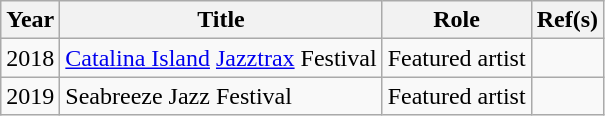<table class="wikitable sortable">
<tr>
<th scope=col>Year</th>
<th scope=col>Title</th>
<th scope=col>Role</th>
<th scope=col class=unsortable>Ref(s)</th>
</tr>
<tr>
<td>2018</td>
<td><a href='#'>Catalina Island</a> <a href='#'>Jazztrax</a> Festival</td>
<td>Featured artist</td>
<td></td>
</tr>
<tr>
<td>2019</td>
<td>Seabreeze Jazz Festival</td>
<td>Featured artist</td>
<td></td>
</tr>
</table>
